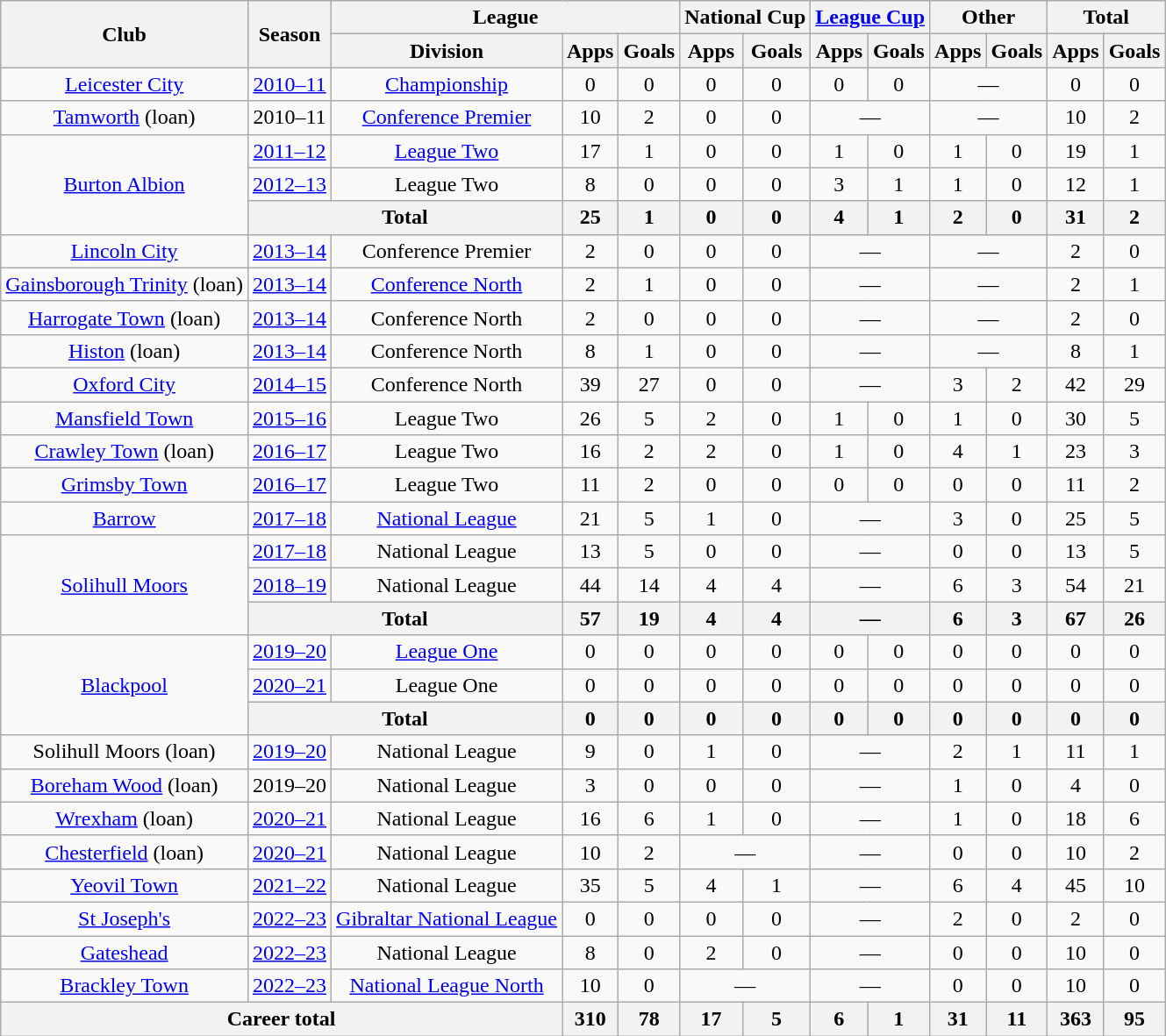<table class="wikitable" style="text-align: center;">
<tr>
<th rowspan=2>Club</th>
<th rowspan=2>Season</th>
<th colspan=3>League</th>
<th colspan=2>National Cup</th>
<th colspan=2><a href='#'>League Cup</a></th>
<th colspan=2>Other</th>
<th colspan=2>Total</th>
</tr>
<tr>
<th>Division</th>
<th>Apps</th>
<th>Goals</th>
<th>Apps</th>
<th>Goals</th>
<th>Apps</th>
<th>Goals</th>
<th>Apps</th>
<th>Goals</th>
<th>Apps</th>
<th>Goals</th>
</tr>
<tr>
<td><a href='#'>Leicester City</a></td>
<td><a href='#'>2010–11</a></td>
<td><a href='#'>Championship</a></td>
<td>0</td>
<td>0</td>
<td>0</td>
<td>0</td>
<td>0</td>
<td>0</td>
<td colspan="2">—</td>
<td>0</td>
<td>0</td>
</tr>
<tr>
<td><a href='#'>Tamworth</a> (loan)</td>
<td>2010–11</td>
<td><a href='#'>Conference Premier</a></td>
<td>10</td>
<td>2</td>
<td>0</td>
<td>0</td>
<td colspan="2">—</td>
<td colspan="2">—</td>
<td>10</td>
<td>2</td>
</tr>
<tr>
<td rowspan=3><a href='#'>Burton Albion</a></td>
<td><a href='#'>2011–12</a></td>
<td><a href='#'>League Two</a></td>
<td>17</td>
<td>1</td>
<td>0</td>
<td>0</td>
<td>1</td>
<td>0</td>
<td>1</td>
<td>0</td>
<td>19</td>
<td>1</td>
</tr>
<tr>
<td><a href='#'>2012–13</a></td>
<td>League Two</td>
<td>8</td>
<td>0</td>
<td>0</td>
<td>0</td>
<td>3</td>
<td>1</td>
<td>1</td>
<td>0</td>
<td>12</td>
<td>1</td>
</tr>
<tr>
<th colspan=2>Total</th>
<th>25</th>
<th>1</th>
<th>0</th>
<th>0</th>
<th>4</th>
<th>1</th>
<th>2</th>
<th>0</th>
<th>31</th>
<th>2</th>
</tr>
<tr>
<td><a href='#'>Lincoln City</a></td>
<td><a href='#'>2013–14</a></td>
<td>Conference Premier</td>
<td>2</td>
<td>0</td>
<td>0</td>
<td>0</td>
<td colspan="2">—</td>
<td colspan="2">—</td>
<td>2</td>
<td>0</td>
</tr>
<tr>
<td><a href='#'>Gainsborough Trinity</a> (loan)</td>
<td><a href='#'>2013–14</a></td>
<td><a href='#'>Conference North</a></td>
<td>2</td>
<td>1</td>
<td>0</td>
<td>0</td>
<td colspan="2">—</td>
<td colspan="2">—</td>
<td>2</td>
<td>1</td>
</tr>
<tr>
<td><a href='#'>Harrogate Town</a> (loan)</td>
<td><a href='#'>2013–14</a></td>
<td>Conference North</td>
<td>2</td>
<td>0</td>
<td>0</td>
<td>0</td>
<td colspan="2">—</td>
<td colspan="2">—</td>
<td>2</td>
<td>0</td>
</tr>
<tr>
<td><a href='#'>Histon</a> (loan)</td>
<td><a href='#'>2013–14</a></td>
<td>Conference North</td>
<td>8</td>
<td>1</td>
<td>0</td>
<td>0</td>
<td colspan="2">—</td>
<td colspan="2">—</td>
<td>8</td>
<td>1</td>
</tr>
<tr>
<td><a href='#'>Oxford City</a></td>
<td><a href='#'>2014–15</a></td>
<td>Conference North</td>
<td>39</td>
<td>27</td>
<td>0</td>
<td>0</td>
<td colspan="2">—</td>
<td>3</td>
<td>2</td>
<td>42</td>
<td>29</td>
</tr>
<tr>
<td><a href='#'>Mansfield Town</a></td>
<td><a href='#'>2015–16</a></td>
<td>League Two</td>
<td>26</td>
<td>5</td>
<td>2</td>
<td>0</td>
<td>1</td>
<td>0</td>
<td>1</td>
<td>0</td>
<td>30</td>
<td>5</td>
</tr>
<tr>
<td><a href='#'>Crawley Town</a> (loan)</td>
<td><a href='#'>2016–17</a></td>
<td>League Two</td>
<td>16</td>
<td>2</td>
<td>2</td>
<td>0</td>
<td>1</td>
<td>0</td>
<td>4</td>
<td>1</td>
<td>23</td>
<td>3</td>
</tr>
<tr>
<td><a href='#'>Grimsby Town</a></td>
<td><a href='#'>2016–17</a></td>
<td>League Two</td>
<td>11</td>
<td>2</td>
<td>0</td>
<td>0</td>
<td>0</td>
<td>0</td>
<td>0</td>
<td>0</td>
<td>11</td>
<td>2</td>
</tr>
<tr>
<td><a href='#'>Barrow</a></td>
<td><a href='#'>2017–18</a></td>
<td><a href='#'>National League</a></td>
<td>21</td>
<td>5</td>
<td>1</td>
<td>0</td>
<td colspan="2">—</td>
<td>3</td>
<td>0</td>
<td>25</td>
<td>5</td>
</tr>
<tr>
<td rowspan=3><a href='#'>Solihull Moors</a></td>
<td><a href='#'>2017–18</a></td>
<td>National League</td>
<td>13</td>
<td>5</td>
<td>0</td>
<td>0</td>
<td colspan="2">—</td>
<td>0</td>
<td>0</td>
<td>13</td>
<td>5</td>
</tr>
<tr>
<td><a href='#'>2018–19</a></td>
<td>National League</td>
<td>44</td>
<td>14</td>
<td>4</td>
<td>4</td>
<td colspan="2">—</td>
<td>6</td>
<td>3</td>
<td>54</td>
<td>21</td>
</tr>
<tr>
<th colspan=2>Total</th>
<th>57</th>
<th>19</th>
<th>4</th>
<th>4</th>
<th colspan="2">—</th>
<th>6</th>
<th>3</th>
<th>67</th>
<th>26</th>
</tr>
<tr>
<td rowspan="3"><a href='#'>Blackpool</a></td>
<td><a href='#'>2019–20</a></td>
<td><a href='#'>League One</a></td>
<td>0</td>
<td>0</td>
<td>0</td>
<td>0</td>
<td>0</td>
<td>0</td>
<td>0</td>
<td>0</td>
<td>0</td>
<td>0</td>
</tr>
<tr>
<td><a href='#'>2020–21</a></td>
<td>League One</td>
<td>0</td>
<td>0</td>
<td>0</td>
<td>0</td>
<td>0</td>
<td>0</td>
<td>0</td>
<td>0</td>
<td>0</td>
<td>0</td>
</tr>
<tr>
<th colspan="2">Total</th>
<th>0</th>
<th>0</th>
<th>0</th>
<th>0</th>
<th>0</th>
<th>0</th>
<th>0</th>
<th>0</th>
<th>0</th>
<th>0</th>
</tr>
<tr>
<td>Solihull Moors (loan)</td>
<td><a href='#'>2019–20</a></td>
<td>National League</td>
<td>9</td>
<td>0</td>
<td>1</td>
<td>0</td>
<td colspan="2">—</td>
<td>2</td>
<td>1</td>
<td>11</td>
<td>1</td>
</tr>
<tr>
<td><a href='#'>Boreham Wood</a> (loan)</td>
<td>2019–20</td>
<td>National League</td>
<td>3</td>
<td>0</td>
<td>0</td>
<td>0</td>
<td colspan="2">—</td>
<td>1</td>
<td>0</td>
<td>4</td>
<td>0</td>
</tr>
<tr>
<td><a href='#'>Wrexham</a> (loan)</td>
<td><a href='#'>2020–21</a></td>
<td>National League</td>
<td>16</td>
<td>6</td>
<td>1</td>
<td>0</td>
<td colspan="2">—</td>
<td>1</td>
<td>0</td>
<td>18</td>
<td>6</td>
</tr>
<tr>
<td><a href='#'>Chesterfield</a> (loan)</td>
<td><a href='#'>2020–21</a></td>
<td>National League</td>
<td>10</td>
<td>2</td>
<td colspan="2">—</td>
<td colspan="2">—</td>
<td>0</td>
<td>0</td>
<td>10</td>
<td>2</td>
</tr>
<tr>
<td><a href='#'>Yeovil Town</a></td>
<td><a href='#'>2021–22</a></td>
<td>National League</td>
<td>35</td>
<td>5</td>
<td>4</td>
<td>1</td>
<td colspan="2">—</td>
<td>6</td>
<td>4</td>
<td>45</td>
<td>10</td>
</tr>
<tr>
<td><a href='#'>St Joseph's</a></td>
<td><a href='#'>2022–23</a></td>
<td><a href='#'>Gibraltar National League</a></td>
<td>0</td>
<td>0</td>
<td>0</td>
<td>0</td>
<td colspan="2">—</td>
<td>2</td>
<td>0</td>
<td>2</td>
<td>0</td>
</tr>
<tr>
<td><a href='#'>Gateshead</a></td>
<td><a href='#'>2022–23</a></td>
<td>National League</td>
<td>8</td>
<td>0</td>
<td>2</td>
<td>0</td>
<td colspan="2">—</td>
<td>0</td>
<td>0</td>
<td>10</td>
<td>0</td>
</tr>
<tr>
<td><a href='#'>Brackley Town</a></td>
<td><a href='#'>2022–23</a></td>
<td><a href='#'>National League North</a></td>
<td>10</td>
<td>0</td>
<td colspan="2">—</td>
<td colspan="2">—</td>
<td>0</td>
<td>0</td>
<td>10</td>
<td>0</td>
</tr>
<tr>
<th colspan=3>Career total</th>
<th>310</th>
<th>78</th>
<th>17</th>
<th>5</th>
<th>6</th>
<th>1</th>
<th>31</th>
<th>11</th>
<th>363</th>
<th>95</th>
</tr>
</table>
